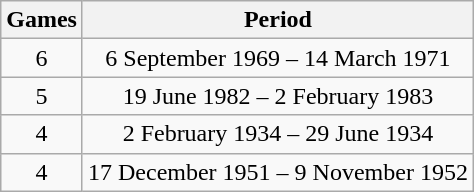<table class="wikitable" style="text-align:center">
<tr>
<th>Games</th>
<th>Period</th>
</tr>
<tr>
<td>6</td>
<td>6 September 1969 – 14 March 1971</td>
</tr>
<tr>
<td>5</td>
<td>19 June 1982 – 2 February 1983</td>
</tr>
<tr>
<td>4</td>
<td>2 February 1934 – 29 June 1934</td>
</tr>
<tr>
<td>4</td>
<td>17 December 1951 – 9 November 1952</td>
</tr>
</table>
